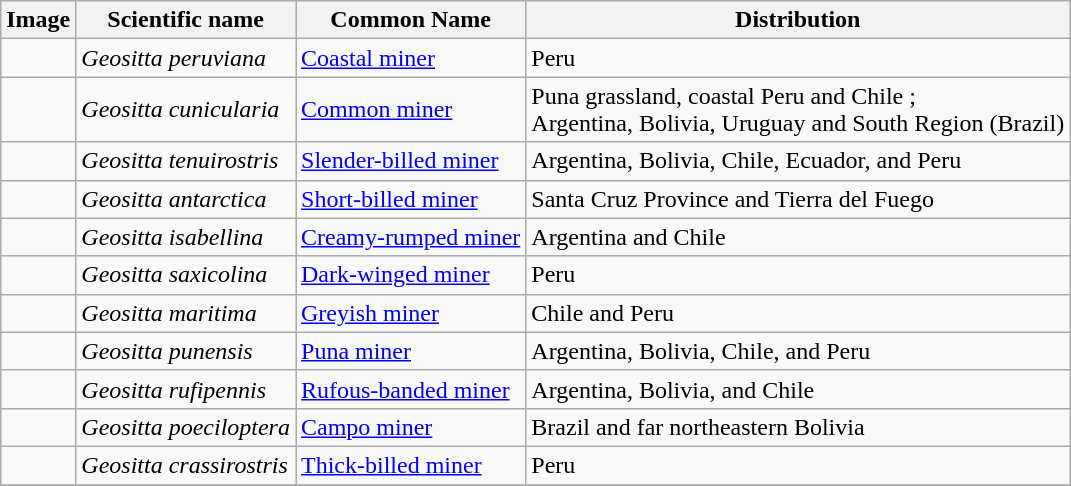<table class="wikitable">
<tr>
<th>Image</th>
<th>Scientific name</th>
<th>Common Name</th>
<th>Distribution</th>
</tr>
<tr>
<td></td>
<td><em>Geositta peruviana</em></td>
<td><a href='#'>Coastal miner</a></td>
<td>Peru</td>
</tr>
<tr>
<td></td>
<td><em>Geositta cunicularia</em></td>
<td><a href='#'>Common miner</a></td>
<td>Puna grassland, coastal Peru and Chile ;<br>Argentina, Bolivia, Uruguay and South Region (Brazil)</td>
</tr>
<tr>
<td></td>
<td><em>Geositta tenuirostris</em></td>
<td><a href='#'>Slender-billed miner</a></td>
<td>Argentina, Bolivia, Chile, Ecuador, and Peru</td>
</tr>
<tr>
<td></td>
<td><em>Geositta antarctica</em></td>
<td><a href='#'>Short-billed miner</a></td>
<td>Santa Cruz Province and Tierra del Fuego</td>
</tr>
<tr>
<td></td>
<td><em>Geositta isabellina</em></td>
<td><a href='#'>Creamy-rumped miner</a></td>
<td>Argentina and Chile</td>
</tr>
<tr>
<td></td>
<td><em>Geositta saxicolina</em></td>
<td><a href='#'>Dark-winged miner</a></td>
<td>Peru</td>
</tr>
<tr>
<td></td>
<td><em>Geositta maritima</em></td>
<td><a href='#'>Greyish miner</a></td>
<td>Chile and Peru</td>
</tr>
<tr>
<td></td>
<td><em>Geositta punensis</em></td>
<td><a href='#'>Puna miner</a></td>
<td>Argentina, Bolivia, Chile, and Peru</td>
</tr>
<tr>
<td></td>
<td><em>Geositta rufipennis</em></td>
<td><a href='#'>Rufous-banded miner</a></td>
<td>Argentina, Bolivia, and Chile</td>
</tr>
<tr>
<td></td>
<td><em>Geositta poeciloptera</em></td>
<td><a href='#'>Campo miner</a></td>
<td>Brazil and far northeastern Bolivia</td>
</tr>
<tr>
<td></td>
<td><em>Geositta crassirostris</em></td>
<td><a href='#'>Thick-billed miner</a></td>
<td>Peru</td>
</tr>
<tr>
</tr>
</table>
